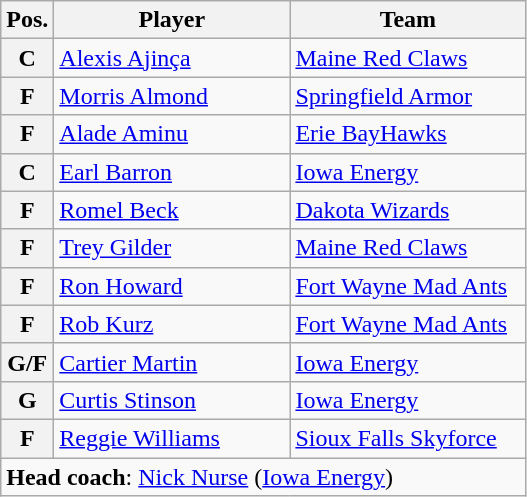<table class="wikitable">
<tr>
<th>Pos.</th>
<th style="width:150px;">Player</th>
<th width=150>Team</th>
</tr>
<tr>
<th>C</th>
<td><a href='#'>Alexis Ajinça</a></td>
<td><a href='#'>Maine Red Claws</a></td>
</tr>
<tr>
<th>F</th>
<td><a href='#'>Morris Almond</a></td>
<td><a href='#'>Springfield Armor</a></td>
</tr>
<tr>
<th>F</th>
<td><a href='#'>Alade Aminu</a></td>
<td><a href='#'>Erie BayHawks</a></td>
</tr>
<tr>
<th>C</th>
<td><a href='#'>Earl Barron</a></td>
<td><a href='#'>Iowa Energy</a></td>
</tr>
<tr>
<th>F</th>
<td><a href='#'>Romel Beck</a></td>
<td><a href='#'>Dakota Wizards</a></td>
</tr>
<tr>
<th>F</th>
<td><a href='#'>Trey Gilder</a></td>
<td><a href='#'>Maine Red Claws</a></td>
</tr>
<tr>
<th>F</th>
<td><a href='#'>Ron Howard</a></td>
<td><a href='#'>Fort Wayne Mad Ants</a></td>
</tr>
<tr>
<th>F</th>
<td><a href='#'>Rob Kurz</a></td>
<td><a href='#'>Fort Wayne Mad Ants</a></td>
</tr>
<tr>
<th>G/F</th>
<td><a href='#'>Cartier Martin</a></td>
<td><a href='#'>Iowa Energy</a></td>
</tr>
<tr>
<th>G</th>
<td><a href='#'>Curtis Stinson</a></td>
<td><a href='#'>Iowa Energy</a></td>
</tr>
<tr>
<th>F</th>
<td><a href='#'>Reggie Williams</a></td>
<td><a href='#'>Sioux Falls Skyforce</a></td>
</tr>
<tr>
<td colspan="3"><strong>Head coach</strong>: <a href='#'>Nick Nurse</a> (<a href='#'>Iowa Energy</a>)</td>
</tr>
</table>
